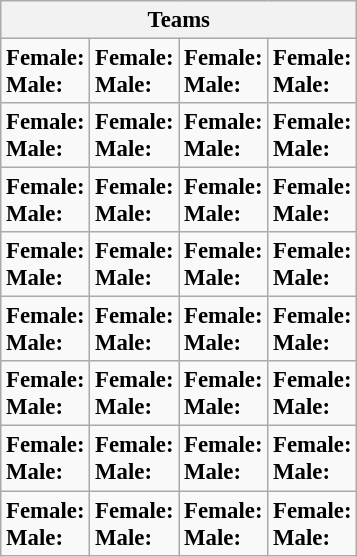<table class="wikitable" style="font-size:95%;">
<tr>
<th colspan=4>Teams</th>
</tr>
<tr>
<td><strong>Female:</strong> <br><strong>Male:</strong> </td>
<td><strong>Female:</strong> <br><strong>Male:</strong> </td>
<td><strong>Female:</strong> <br><strong>Male:</strong> </td>
<td><strong>Female:</strong> <br><strong>Male:</strong> </td>
</tr>
<tr>
<td><strong>Female:</strong> <br><strong>Male:</strong> </td>
<td><strong>Female:</strong> <br><strong>Male:</strong> </td>
<td><strong>Female:</strong> <br><strong>Male:</strong> </td>
<td><strong>Female:</strong> <br><strong>Male:</strong> </td>
</tr>
<tr>
<td><strong>Female:</strong> <br><strong>Male:</strong> </td>
<td><strong>Female:</strong> <br><strong>Male:</strong> </td>
<td><strong>Female:</strong> <br><strong>Male:</strong> </td>
<td><strong>Female:</strong> <br><strong>Male:</strong> </td>
</tr>
<tr>
<td><strong>Female:</strong> <br><strong>Male:</strong> </td>
<td><strong>Female:</strong> <br><strong>Male:</strong> </td>
<td><strong>Female:</strong> <br><strong>Male:</strong> </td>
<td><strong>Female:</strong> <br><strong>Male:</strong> </td>
</tr>
<tr>
<td><strong>Female:</strong> <br><strong>Male:</strong> </td>
<td><strong>Female:</strong> <br><strong>Male:</strong> </td>
<td><strong>Female:</strong> <br><strong>Male:</strong> </td>
<td><strong>Female:</strong> <br><strong>Male:</strong> </td>
</tr>
<tr>
<td><strong>Female:</strong> <br><strong>Male:</strong> </td>
<td><strong>Female:</strong> <br><strong>Male:</strong> </td>
<td><strong>Female:</strong> <br><strong>Male:</strong> </td>
<td><strong>Female:</strong> <br><strong>Male:</strong> </td>
</tr>
<tr>
<td><strong>Female:</strong> <br><strong>Male:</strong> </td>
<td><strong>Female:</strong> <br><strong>Male:</strong> </td>
<td><strong>Female:</strong> <br><strong>Male:</strong> </td>
<td><strong>Female:</strong> <br><strong>Male:</strong> </td>
</tr>
<tr>
<td><strong>Female:</strong> <br><strong>Male:</strong> </td>
<td><strong>Female:</strong> <br><strong>Male:</strong> </td>
<td><strong>Female:</strong> <br><strong>Male:</strong> </td>
<td><strong>Female:</strong> <br><strong>Male:</strong> </td>
</tr>
</table>
